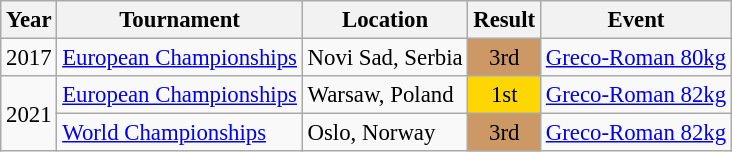<table class="wikitable" style="font-size:95%;">
<tr>
<th>Year</th>
<th>Tournament</th>
<th>Location</th>
<th>Result</th>
<th>Event</th>
</tr>
<tr>
<td>2017</td>
<td><a href='#'>European Championships</a></td>
<td>Novi Sad, Serbia</td>
<td align="center" bgcolor="cc9966">3rd</td>
<td><a href='#'>Greco-Roman 80kg</a></td>
</tr>
<tr>
<td rowspan=2>2021</td>
<td><a href='#'>European Championships</a></td>
<td>Warsaw, Poland</td>
<td align="center" bgcolor="gold">1st</td>
<td><a href='#'>Greco-Roman 82kg</a></td>
</tr>
<tr>
<td><a href='#'>World Championships</a></td>
<td>Oslo, Norway</td>
<td align="center" bgcolor="cc9966">3rd</td>
<td><a href='#'>Greco-Roman 82kg</a></td>
</tr>
</table>
